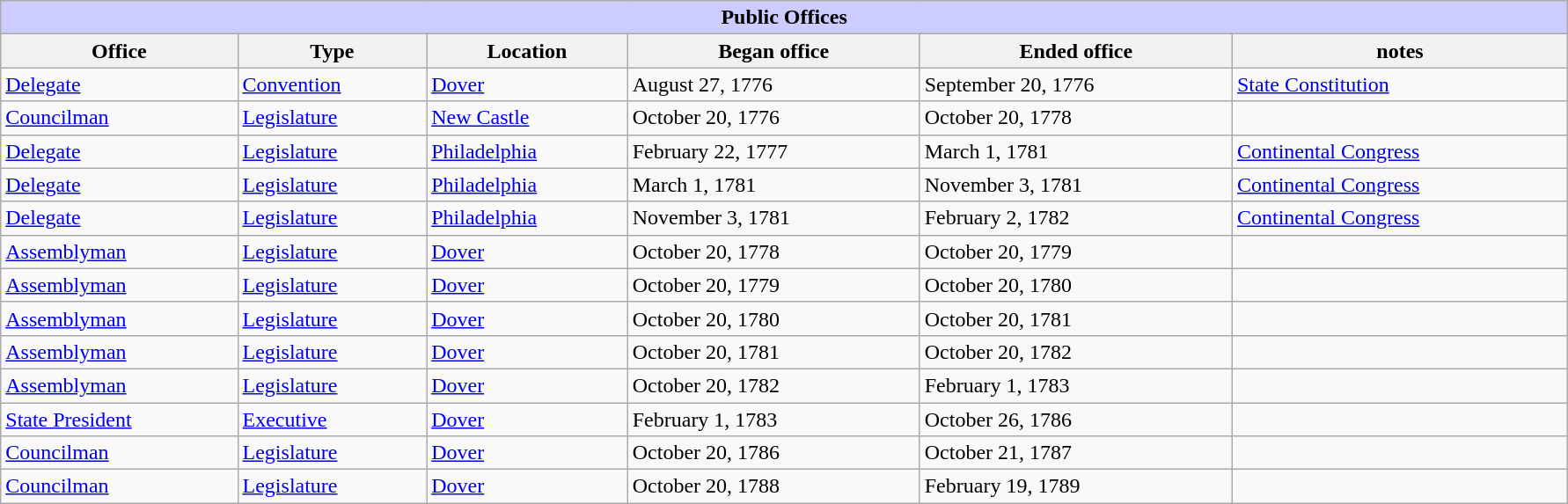<table class=wikitable style="width: 94%" style="text-align: center;" align="center">
<tr bgcolor=#cccccc>
<th colspan=8 style="background: #ccccff;">Public Offices</th>
</tr>
<tr>
<th><strong>Office</strong></th>
<th><strong>Type</strong></th>
<th><strong>Location</strong></th>
<th><strong>Began office</strong></th>
<th><strong>Ended office</strong></th>
<th><strong>notes</strong></th>
</tr>
<tr>
<td><a href='#'>Delegate</a></td>
<td><a href='#'>Convention</a></td>
<td><a href='#'>Dover</a></td>
<td>August 27, 1776</td>
<td>September 20, 1776</td>
<td><a href='#'>State Constitution</a></td>
</tr>
<tr>
<td><a href='#'>Councilman</a></td>
<td><a href='#'>Legislature</a></td>
<td><a href='#'>New Castle</a></td>
<td>October 20, 1776</td>
<td>October 20, 1778</td>
<td></td>
</tr>
<tr>
<td><a href='#'>Delegate</a></td>
<td><a href='#'>Legislature</a></td>
<td><a href='#'>Philadelphia</a></td>
<td>February 22, 1777</td>
<td>March 1, 1781</td>
<td><a href='#'>Continental Congress</a></td>
</tr>
<tr>
<td><a href='#'>Delegate</a></td>
<td><a href='#'>Legislature</a></td>
<td><a href='#'>Philadelphia</a></td>
<td>March 1, 1781</td>
<td>November 3, 1781</td>
<td><a href='#'>Continental Congress</a></td>
</tr>
<tr>
<td><a href='#'>Delegate</a></td>
<td><a href='#'>Legislature</a></td>
<td><a href='#'>Philadelphia</a></td>
<td>November 3, 1781</td>
<td>February 2, 1782</td>
<td><a href='#'>Continental Congress</a></td>
</tr>
<tr>
<td><a href='#'>Assemblyman</a></td>
<td><a href='#'>Legislature</a></td>
<td><a href='#'>Dover</a></td>
<td>October 20, 1778</td>
<td>October 20, 1779</td>
<td></td>
</tr>
<tr>
<td><a href='#'>Assemblyman</a></td>
<td><a href='#'>Legislature</a></td>
<td><a href='#'>Dover</a></td>
<td>October 20, 1779</td>
<td>October 20, 1780</td>
<td></td>
</tr>
<tr>
<td><a href='#'>Assemblyman</a></td>
<td><a href='#'>Legislature</a></td>
<td><a href='#'>Dover</a></td>
<td>October 20, 1780</td>
<td>October 20, 1781</td>
<td></td>
</tr>
<tr>
<td><a href='#'>Assemblyman</a></td>
<td><a href='#'>Legislature</a></td>
<td><a href='#'>Dover</a></td>
<td>October 20, 1781</td>
<td>October 20, 1782</td>
<td></td>
</tr>
<tr>
<td><a href='#'>Assemblyman</a></td>
<td><a href='#'>Legislature</a></td>
<td><a href='#'>Dover</a></td>
<td>October 20, 1782</td>
<td>February 1, 1783</td>
<td></td>
</tr>
<tr>
<td><a href='#'>State President</a></td>
<td><a href='#'>Executive</a></td>
<td><a href='#'>Dover</a></td>
<td>February 1, 1783</td>
<td>October 26, 1786</td>
<td></td>
</tr>
<tr>
<td><a href='#'>Councilman</a></td>
<td><a href='#'>Legislature</a></td>
<td><a href='#'>Dover</a></td>
<td>October 20, 1786</td>
<td>October 21, 1787</td>
<td></td>
</tr>
<tr>
<td><a href='#'>Councilman</a></td>
<td><a href='#'>Legislature</a></td>
<td><a href='#'>Dover</a></td>
<td>October 20, 1788</td>
<td>February 19, 1789</td>
<td></td>
</tr>
</table>
